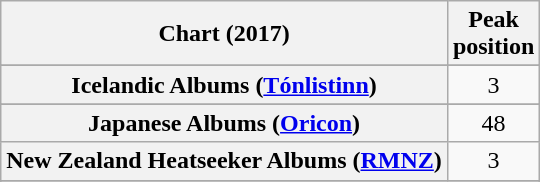<table class="wikitable sortable plainrowheaders" style="text-align:center">
<tr>
<th scope="col">Chart (2017)</th>
<th scope="col">Peak<br> position</th>
</tr>
<tr>
</tr>
<tr>
</tr>
<tr>
</tr>
<tr>
</tr>
<tr>
</tr>
<tr>
</tr>
<tr>
</tr>
<tr>
</tr>
<tr>
</tr>
<tr>
<th scope="row">Icelandic Albums (<a href='#'>Tónlistinn</a>)</th>
<td>3</td>
</tr>
<tr>
</tr>
<tr>
</tr>
<tr>
<th scope="row">Japanese Albums (<a href='#'>Oricon</a>)</th>
<td>48</td>
</tr>
<tr>
<th scope="row">New Zealand Heatseeker Albums (<a href='#'>RMNZ</a>)</th>
<td>3</td>
</tr>
<tr>
</tr>
<tr>
</tr>
<tr>
</tr>
<tr>
</tr>
<tr>
</tr>
<tr>
</tr>
<tr>
</tr>
<tr>
</tr>
<tr>
</tr>
<tr>
</tr>
<tr>
</tr>
</table>
